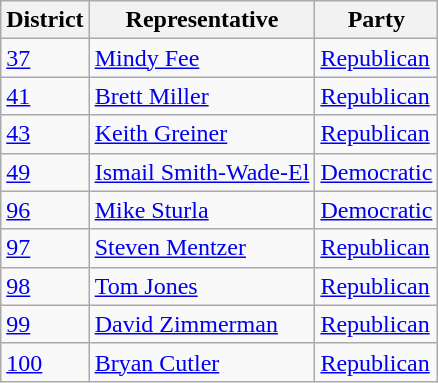<table class="wikitable">
<tr>
<th>District</th>
<th>Representative</th>
<th>Party</th>
</tr>
<tr>
<td><a href='#'>37</a></td>
<td><a href='#'>Mindy Fee</a></td>
<td><a href='#'>Republican</a></td>
</tr>
<tr>
<td><a href='#'>41</a></td>
<td><a href='#'>Brett Miller</a></td>
<td><a href='#'>Republican</a></td>
</tr>
<tr>
<td><a href='#'>43</a></td>
<td><a href='#'>Keith Greiner</a></td>
<td><a href='#'>Republican</a></td>
</tr>
<tr>
<td><a href='#'>49</a></td>
<td><a href='#'>Ismail Smith-Wade-El</a></td>
<td><a href='#'>Democratic</a></td>
</tr>
<tr>
<td><a href='#'>96</a></td>
<td><a href='#'>Mike Sturla</a></td>
<td><a href='#'>Democratic</a></td>
</tr>
<tr>
<td><a href='#'>97</a></td>
<td><a href='#'>Steven Mentzer</a></td>
<td><a href='#'>Republican</a></td>
</tr>
<tr>
<td><a href='#'>98</a></td>
<td><a href='#'>Tom Jones</a></td>
<td><a href='#'>Republican</a></td>
</tr>
<tr>
<td><a href='#'>99</a></td>
<td><a href='#'>David Zimmerman</a></td>
<td><a href='#'>Republican</a></td>
</tr>
<tr>
<td><a href='#'>100</a></td>
<td><a href='#'>Bryan Cutler</a></td>
<td><a href='#'>Republican</a></td>
</tr>
</table>
